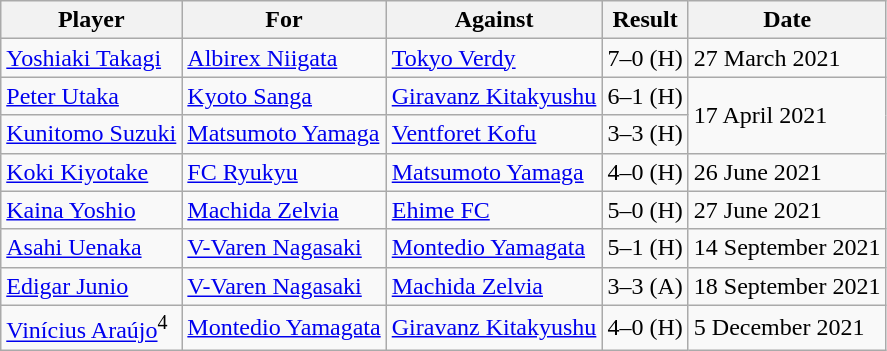<table class="wikitable">
<tr>
<th>Player</th>
<th>For</th>
<th>Against</th>
<th>Result</th>
<th>Date</th>
</tr>
<tr>
<td> <a href='#'>Yoshiaki Takagi</a></td>
<td><a href='#'>Albirex Niigata</a></td>
<td><a href='#'>Tokyo Verdy</a></td>
<td>7–0 (H)</td>
<td>27 March 2021</td>
</tr>
<tr>
<td> <a href='#'>Peter Utaka</a></td>
<td><a href='#'>Kyoto Sanga</a></td>
<td><a href='#'>Giravanz Kitakyushu</a></td>
<td>6–1 (H)</td>
<td rowspan="2">17 April 2021</td>
</tr>
<tr>
<td> <a href='#'>Kunitomo Suzuki</a></td>
<td><a href='#'>Matsumoto Yamaga</a></td>
<td><a href='#'>Ventforet Kofu</a></td>
<td>3–3 (H)</td>
</tr>
<tr>
<td> <a href='#'>Koki Kiyotake</a></td>
<td><a href='#'>FC Ryukyu</a></td>
<td><a href='#'>Matsumoto Yamaga</a></td>
<td>4–0 (H)</td>
<td>26 June 2021</td>
</tr>
<tr>
<td> <a href='#'>Kaina Yoshio</a></td>
<td><a href='#'>Machida Zelvia</a></td>
<td><a href='#'>Ehime FC</a></td>
<td>5–0 (H)</td>
<td>27 June 2021</td>
</tr>
<tr>
<td> <a href='#'>Asahi Uenaka</a></td>
<td><a href='#'>V-Varen Nagasaki</a></td>
<td><a href='#'>Montedio Yamagata</a></td>
<td>5–1 (H)</td>
<td>14 September 2021</td>
</tr>
<tr>
<td> <a href='#'>Edigar Junio</a></td>
<td><a href='#'>V-Varen Nagasaki</a></td>
<td><a href='#'>Machida Zelvia</a></td>
<td>3–3 (A)</td>
<td>18 September 2021</td>
</tr>
<tr>
<td> <a href='#'>Vinícius Araújo</a><sup>4</sup></td>
<td><a href='#'>Montedio Yamagata</a></td>
<td><a href='#'>Giravanz Kitakyushu</a></td>
<td>4–0 (H)</td>
<td>5 December 2021</td>
</tr>
</table>
